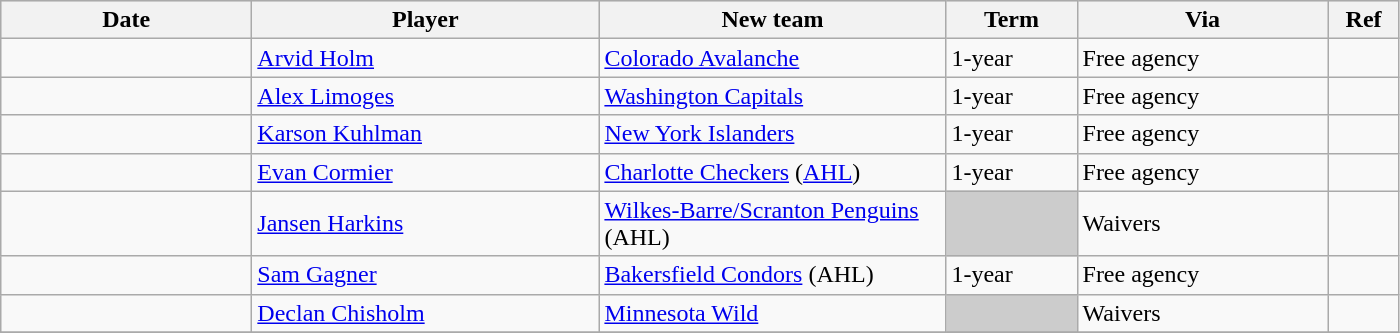<table class="wikitable">
<tr style="background:#ddd; text-align:center;">
<th style="width: 10em;">Date</th>
<th style="width: 14em;">Player</th>
<th style="width: 14em;">New team</th>
<th style="width: 5em;">Term</th>
<th style="width: 10em;">Via</th>
<th style="width: 2.5em;">Ref</th>
</tr>
<tr>
<td></td>
<td><a href='#'>Arvid Holm</a></td>
<td><a href='#'>Colorado Avalanche</a></td>
<td>1-year</td>
<td>Free agency</td>
<td></td>
</tr>
<tr>
<td></td>
<td><a href='#'>Alex Limoges</a></td>
<td><a href='#'>Washington Capitals</a></td>
<td>1-year</td>
<td>Free agency</td>
<td></td>
</tr>
<tr>
<td></td>
<td><a href='#'>Karson Kuhlman</a></td>
<td><a href='#'>New York Islanders</a></td>
<td>1-year</td>
<td>Free agency</td>
<td></td>
</tr>
<tr>
<td></td>
<td><a href='#'>Evan Cormier</a></td>
<td><a href='#'>Charlotte Checkers</a> (<a href='#'>AHL</a>)</td>
<td>1-year</td>
<td>Free agency</td>
<td></td>
</tr>
<tr>
<td></td>
<td><a href='#'>Jansen Harkins</a></td>
<td><a href='#'>Wilkes-Barre/Scranton Penguins</a> (AHL)</td>
<td style="background:#ccc;"></td>
<td>Waivers</td>
<td></td>
</tr>
<tr>
<td></td>
<td><a href='#'>Sam Gagner</a></td>
<td><a href='#'>Bakersfield Condors</a> (AHL)</td>
<td>1-year</td>
<td>Free agency</td>
<td></td>
</tr>
<tr>
<td></td>
<td><a href='#'>Declan Chisholm</a></td>
<td><a href='#'>Minnesota Wild</a></td>
<td style="background:#ccc;"></td>
<td>Waivers</td>
<td></td>
</tr>
<tr>
</tr>
</table>
